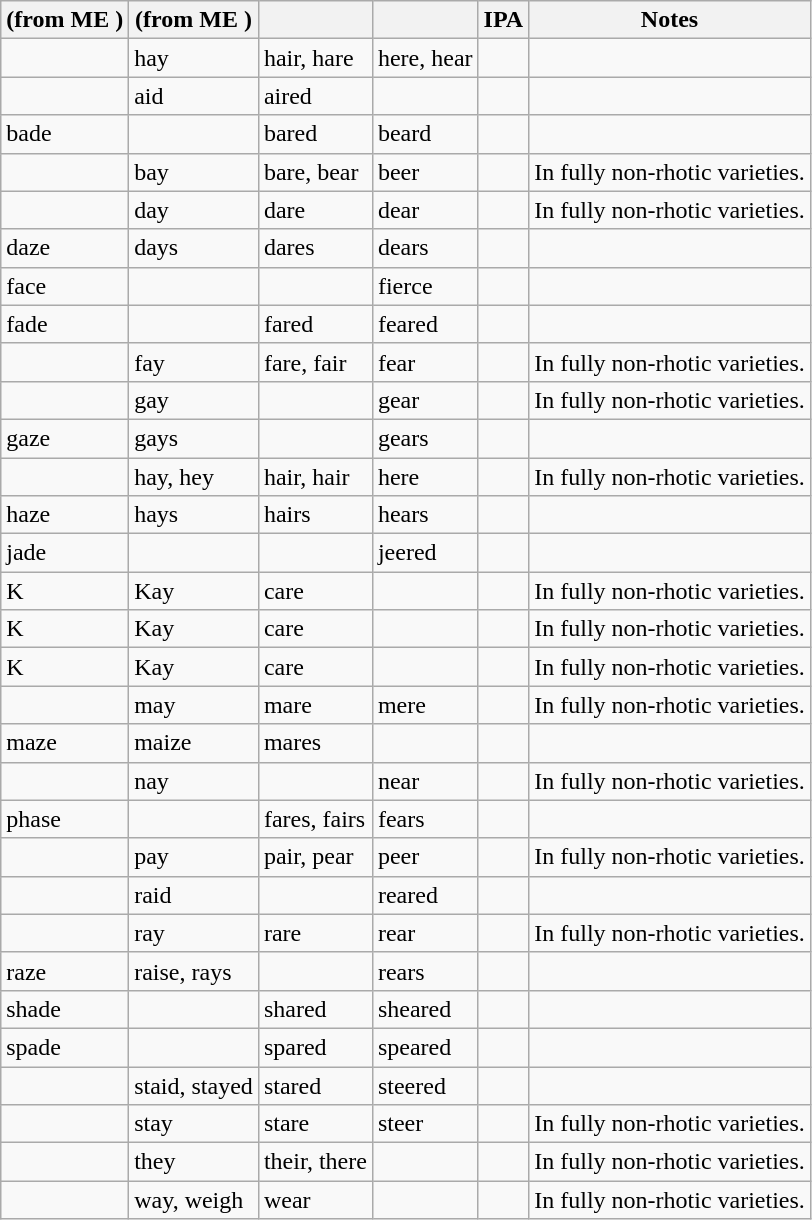<table class="wikitable sortable mw-collapsible mw-collapsed">
<tr>
<th> (from ME )</th>
<th> (from ME )</th>
<th></th>
<th></th>
<th>IPA</th>
<th>Notes</th>
</tr>
<tr>
<td></td>
<td>hay</td>
<td>hair, hare</td>
<td>here, hear</td>
<td></td>
<td></td>
</tr>
<tr>
<td></td>
<td>aid</td>
<td>aired</td>
<td></td>
<td></td>
<td></td>
</tr>
<tr>
<td>bade</td>
<td></td>
<td>bared</td>
<td>beard</td>
<td></td>
<td></td>
</tr>
<tr>
<td></td>
<td>bay</td>
<td>bare, bear</td>
<td>beer</td>
<td></td>
<td>In fully non-rhotic varieties.</td>
</tr>
<tr>
<td></td>
<td>day</td>
<td>dare</td>
<td>dear</td>
<td></td>
<td>In fully non-rhotic varieties.</td>
</tr>
<tr>
<td>daze</td>
<td>days</td>
<td>dares</td>
<td>dears</td>
<td></td>
<td></td>
</tr>
<tr>
<td>face</td>
<td></td>
<td></td>
<td>fierce</td>
<td></td>
<td></td>
</tr>
<tr>
<td>fade</td>
<td></td>
<td>fared</td>
<td>feared</td>
<td></td>
<td></td>
</tr>
<tr>
<td></td>
<td>fay</td>
<td>fare, fair</td>
<td>fear</td>
<td></td>
<td>In fully non-rhotic varieties.</td>
</tr>
<tr>
<td></td>
<td>gay</td>
<td></td>
<td>gear</td>
<td></td>
<td>In fully non-rhotic varieties.</td>
</tr>
<tr>
<td>gaze</td>
<td>gays</td>
<td></td>
<td>gears</td>
<td></td>
<td></td>
</tr>
<tr>
<td></td>
<td>hay, hey</td>
<td>hair, hair</td>
<td>here</td>
<td></td>
<td>In fully non-rhotic varieties.</td>
</tr>
<tr>
<td>haze</td>
<td>hays</td>
<td>hairs</td>
<td>hears</td>
<td></td>
<td></td>
</tr>
<tr>
<td>jade</td>
<td></td>
<td></td>
<td>jeered</td>
<td></td>
<td></td>
</tr>
<tr>
<td>K</td>
<td>Kay</td>
<td>care</td>
<td></td>
<td></td>
<td>In fully non-rhotic varieties.</td>
</tr>
<tr>
<td>K</td>
<td>Kay</td>
<td>care</td>
<td></td>
<td></td>
<td>In fully non-rhotic varieties.</td>
</tr>
<tr>
<td>K</td>
<td>Kay</td>
<td>care</td>
<td></td>
<td></td>
<td>In fully non-rhotic varieties.</td>
</tr>
<tr>
<td></td>
<td>may</td>
<td>mare</td>
<td>mere</td>
<td></td>
<td>In fully non-rhotic varieties.</td>
</tr>
<tr>
<td>maze</td>
<td>maize</td>
<td>mares</td>
<td></td>
<td></td>
<td></td>
</tr>
<tr>
<td></td>
<td>nay</td>
<td></td>
<td>near</td>
<td></td>
<td>In fully non-rhotic varieties.</td>
</tr>
<tr>
<td>phase</td>
<td></td>
<td>fares, fairs</td>
<td>fears</td>
<td></td>
<td></td>
</tr>
<tr>
<td></td>
<td>pay</td>
<td>pair, pear</td>
<td>peer</td>
<td></td>
<td>In fully non-rhotic varieties.</td>
</tr>
<tr>
<td></td>
<td>raid</td>
<td></td>
<td>reared</td>
<td></td>
<td></td>
</tr>
<tr>
<td></td>
<td>ray</td>
<td>rare</td>
<td>rear</td>
<td></td>
<td>In fully non-rhotic varieties.</td>
</tr>
<tr>
<td>raze</td>
<td>raise, rays</td>
<td></td>
<td>rears</td>
<td></td>
<td></td>
</tr>
<tr>
<td>shade</td>
<td></td>
<td>shared</td>
<td>sheared</td>
<td></td>
<td></td>
</tr>
<tr>
<td>spade</td>
<td></td>
<td>spared</td>
<td>speared</td>
<td></td>
<td></td>
</tr>
<tr>
<td></td>
<td>staid, stayed</td>
<td>stared</td>
<td>steered</td>
<td></td>
<td></td>
</tr>
<tr>
<td></td>
<td>stay</td>
<td>stare</td>
<td>steer</td>
<td></td>
<td>In fully non-rhotic varieties.</td>
</tr>
<tr>
<td></td>
<td>they</td>
<td>their, there</td>
<td></td>
<td></td>
<td>In fully non-rhotic varieties.</td>
</tr>
<tr>
<td></td>
<td>way, weigh</td>
<td>wear</td>
<td></td>
<td></td>
<td>In fully non-rhotic varieties.</td>
</tr>
</table>
